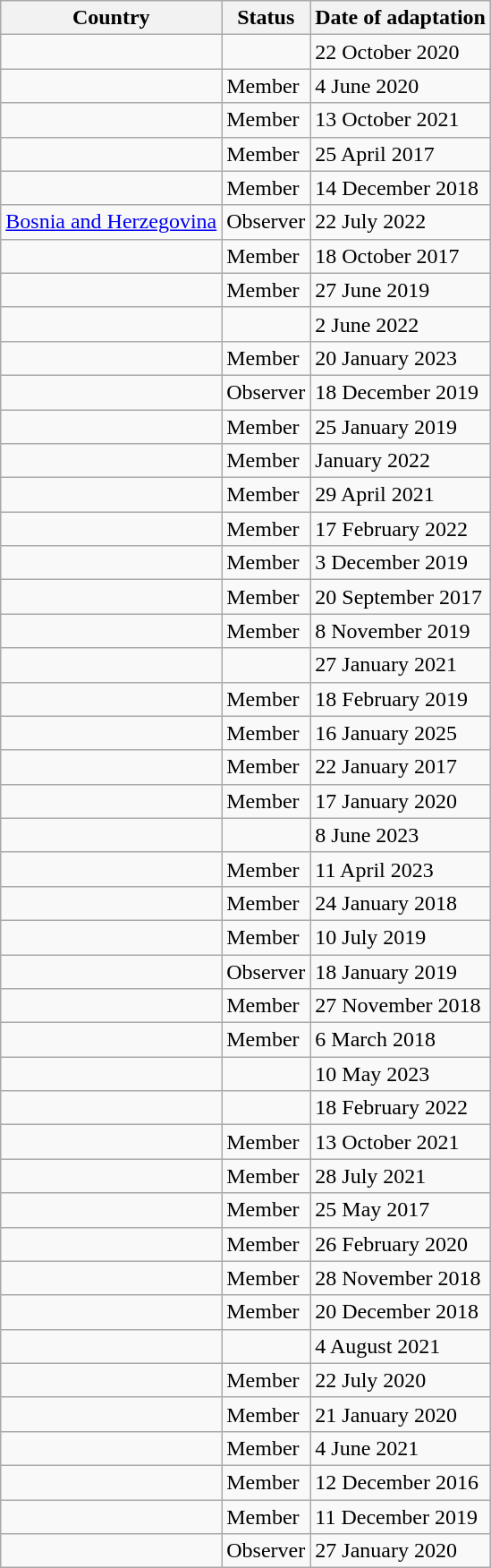<table class="wikitable">
<tr>
<th>Country</th>
<th>Status</th>
<th>Date of adaptation</th>
</tr>
<tr>
<td></td>
<td></td>
<td>22 October 2020</td>
</tr>
<tr>
<td></td>
<td>Member</td>
<td>4 June 2020</td>
</tr>
<tr>
<td></td>
<td>Member</td>
<td>13 October 2021</td>
</tr>
<tr>
<td></td>
<td>Member</td>
<td>25 April 2017</td>
</tr>
<tr>
<td></td>
<td>Member</td>
<td>14 December 2018</td>
</tr>
<tr>
<td> <a href='#'>Bosnia and Herzegovina</a></td>
<td>Observer</td>
<td>22 July 2022</td>
</tr>
<tr>
<td></td>
<td>Member</td>
<td>18 October 2017</td>
</tr>
<tr>
<td></td>
<td>Member</td>
<td>27 June 2019</td>
</tr>
<tr>
<td></td>
<td></td>
<td>2 June 2022</td>
</tr>
<tr>
<td></td>
<td>Member</td>
<td>20 January 2023</td>
</tr>
<tr>
<td></td>
<td>Observer</td>
<td>18 December 2019</td>
</tr>
<tr>
<td></td>
<td>Member</td>
<td>25 January 2019</td>
</tr>
<tr>
<td></td>
<td>Member</td>
<td>January 2022</td>
</tr>
<tr>
<td></td>
<td>Member</td>
<td>29 April 2021</td>
</tr>
<tr>
<td></td>
<td>Member</td>
<td>17 February 2022</td>
</tr>
<tr>
<td></td>
<td>Member</td>
<td>3 December 2019</td>
</tr>
<tr>
<td></td>
<td>Member</td>
<td>20 September 2017</td>
</tr>
<tr>
<td></td>
<td>Member</td>
<td>8 November 2019</td>
</tr>
<tr>
<td></td>
<td></td>
<td>27 January 2021</td>
</tr>
<tr>
<td></td>
<td>Member</td>
<td>18 February 2019</td>
</tr>
<tr>
<td></td>
<td>Member</td>
<td>16 January 2025</td>
</tr>
<tr>
<td></td>
<td>Member</td>
<td>22 January 2017</td>
</tr>
<tr>
<td></td>
<td>Member</td>
<td>17 January 2020</td>
</tr>
<tr>
<td></td>
<td></td>
<td>8 June 2023</td>
</tr>
<tr>
<td></td>
<td>Member</td>
<td>11 April 2023</td>
</tr>
<tr>
<td></td>
<td>Member</td>
<td>24 January 2018</td>
</tr>
<tr>
<td></td>
<td>Member</td>
<td>10 July 2019</td>
</tr>
<tr>
<td></td>
<td>Observer</td>
<td>18 January 2019</td>
</tr>
<tr>
<td></td>
<td>Member</td>
<td>27 November 2018</td>
</tr>
<tr>
<td></td>
<td>Member</td>
<td>6 March 2018</td>
</tr>
<tr>
<td></td>
<td></td>
<td>10 May 2023</td>
</tr>
<tr>
<td></td>
<td></td>
<td>18 February 2022</td>
</tr>
<tr>
<td></td>
<td>Member</td>
<td>13 October 2021</td>
</tr>
<tr>
<td></td>
<td>Member</td>
<td>28 July 2021</td>
</tr>
<tr>
<td></td>
<td>Member</td>
<td>25 May 2017</td>
</tr>
<tr>
<td></td>
<td>Member</td>
<td>26 February 2020</td>
</tr>
<tr>
<td></td>
<td>Member</td>
<td>28 November 2018</td>
</tr>
<tr>
<td></td>
<td>Member</td>
<td>20 December 2018</td>
</tr>
<tr>
<td></td>
<td></td>
<td>4 August 2021</td>
</tr>
<tr>
<td></td>
<td>Member</td>
<td>22 July 2020</td>
</tr>
<tr>
<td></td>
<td>Member</td>
<td>21 January 2020</td>
</tr>
<tr>
<td></td>
<td>Member</td>
<td>4 June 2021</td>
</tr>
<tr>
<td></td>
<td>Member</td>
<td>12 December 2016</td>
</tr>
<tr>
<td></td>
<td>Member</td>
<td>11 December 2019</td>
</tr>
<tr>
<td></td>
<td>Observer</td>
<td>27 January 2020</td>
</tr>
</table>
